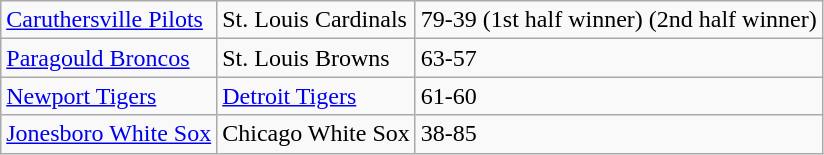<table class="wikitable">
<tr>
<td><a href='#'>Caruthersville Pilots</a></td>
<td>St. Louis Cardinals</td>
<td>79-39 (1st half winner) (2nd half winner)</td>
</tr>
<tr>
<td><a href='#'>Paragould Broncos</a></td>
<td>St. Louis Browns</td>
<td>63-57</td>
</tr>
<tr>
<td><a href='#'>Newport Tigers</a></td>
<td><a href='#'>Detroit Tigers</a></td>
<td>61-60</td>
</tr>
<tr>
<td><a href='#'>Jonesboro White Sox</a></td>
<td>Chicago White Sox</td>
<td>38-85</td>
</tr>
</table>
